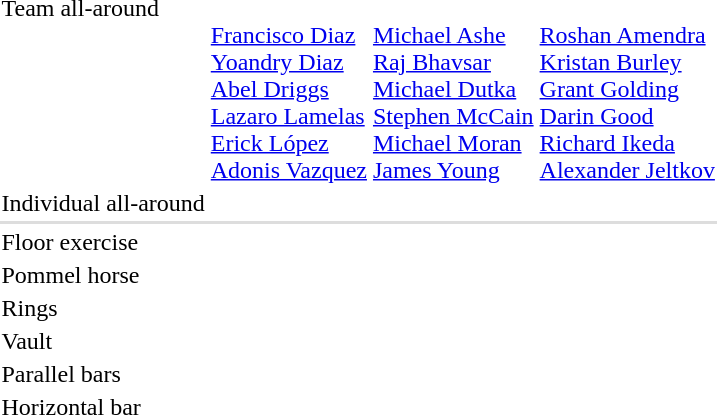<table>
<tr valign="top">
<td>Team all-around<br></td>
<td><br><a href='#'>Francisco Diaz</a><br><a href='#'>Yoandry Diaz</a><br><a href='#'>Abel Driggs</a><br><a href='#'>Lazaro Lamelas</a><br><a href='#'>Erick López</a><br><a href='#'>Adonis Vazquez</a></td>
<td><br><a href='#'>Michael Ashe</a><br><a href='#'>Raj Bhavsar</a><br><a href='#'>Michael Dutka</a><br><a href='#'>Stephen McCain</a><br><a href='#'>Michael Moran</a><br><a href='#'>James Young</a></td>
<td><br><a href='#'>Roshan Amendra</a><br><a href='#'>Kristan Burley</a><br><a href='#'>Grant Golding</a><br><a href='#'>Darin Good</a><br><a href='#'>Richard Ikeda</a><br><a href='#'>Alexander Jeltkov</a></td>
</tr>
<tr>
<td>Individual all-around<br></td>
<td></td>
<td></td>
<td></td>
</tr>
<tr bgcolor=#DDDDDD>
<td colspan=7></td>
</tr>
<tr>
<td>Floor exercise<br></td>
<td></td>
<td></td>
<td></td>
</tr>
<tr>
<td>Pommel horse<br></td>
<td></td>
<td></td>
<td></td>
</tr>
<tr>
<td>Rings<br></td>
<td></td>
<td></td>
<td></td>
</tr>
<tr>
<td>Vault<br></td>
<td></td>
<td></td>
<td></td>
</tr>
<tr>
<td>Parallel bars<br></td>
<td></td>
<td></td>
<td></td>
</tr>
<tr>
<td>Horizontal bar<br></td>
<td></td>
<td></td>
<td></td>
</tr>
</table>
